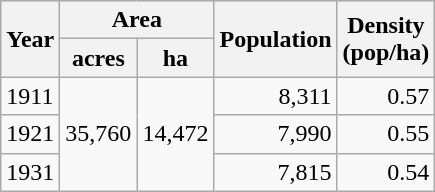<table class="wikitable">
<tr>
<th rowspan="2">Year</th>
<th colspan="2">Area</th>
<th rowspan="2">Population<br></th>
<th rowspan="2">Density<br>(pop/ha)</th>
</tr>
<tr>
<th>acres</th>
<th>ha</th>
</tr>
<tr>
<td>1911</td>
<td style="text-align:right;" rowspan="3">35,760</td>
<td style="text-align:right;" rowspan="3">14,472</td>
<td style="text-align:right;">8,311</td>
<td style="text-align:right;">0.57</td>
</tr>
<tr>
<td>1921</td>
<td style="text-align:right;">7,990</td>
<td style="text-align:right;">0.55</td>
</tr>
<tr>
<td>1931</td>
<td style="text-align:right;">7,815</td>
<td style="text-align:right;">0.54</td>
</tr>
</table>
